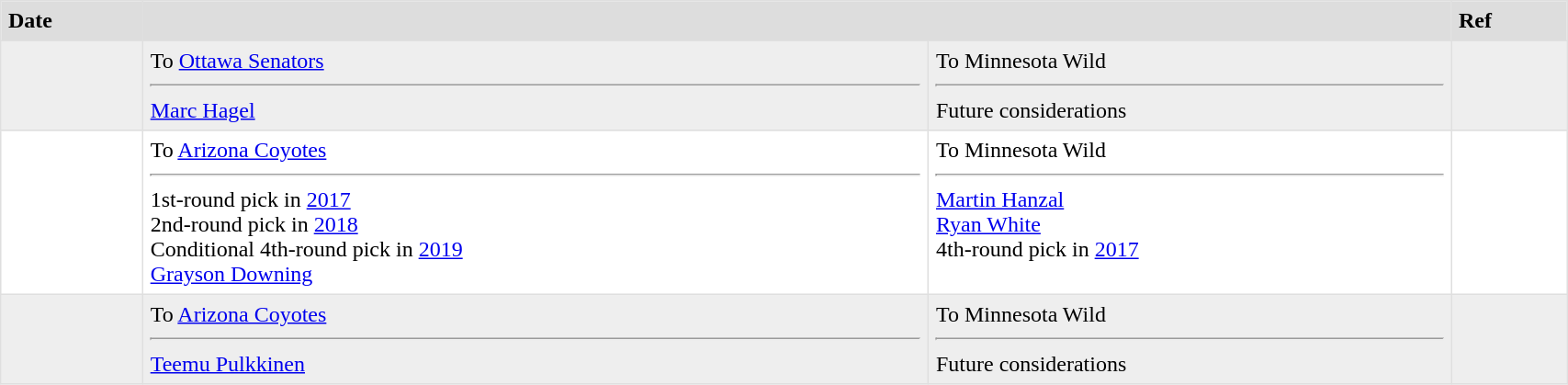<table border=1 style="border-collapse:collapse" bordercolor="#DFDFDF" cellpadding="5" width=90%>
<tr bgcolor="#dddddd">
<td><strong>Date</strong></td>
<th colspan="2"></th>
<td><strong>Ref</strong></td>
</tr>
<tr style="background:#eee;">
<td></td>
<td valign="top">To <a href='#'>Ottawa Senators</a> <hr><a href='#'>Marc Hagel</a></td>
<td valign="top">To Minnesota Wild<hr>Future considerations</td>
<td></td>
</tr>
<tr>
<td></td>
<td valign="top">To <a href='#'>Arizona Coyotes</a> <hr>1st-round pick in <a href='#'>2017</a><br>2nd-round pick in <a href='#'>2018</a><br>Conditional 4th-round pick in <a href='#'>2019</a><br><a href='#'>Grayson Downing</a></td>
<td valign="top">To Minnesota Wild<hr><a href='#'>Martin Hanzal</a><br><a href='#'>Ryan White</a><br>4th-round pick in <a href='#'>2017</a></td>
<td></td>
</tr>
<tr style="background:#eee;">
<td></td>
<td valign="top">To <a href='#'>Arizona Coyotes</a> <hr><a href='#'>Teemu Pulkkinen</a></td>
<td valign="top">To Minnesota Wild <hr>Future considerations</td>
<td></td>
</tr>
</table>
